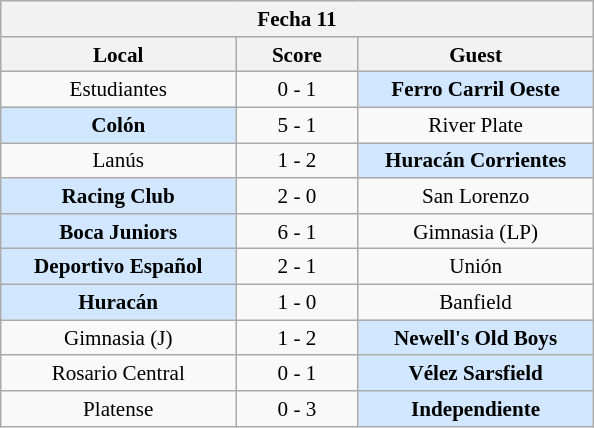<table class="wikitable nowrap" style="font-size:88%; float:left; margin-right:1em;">
<tr>
<th colspan=3 align=center>Fecha 11</th>
</tr>
<tr>
<th width="150">Local</th>
<th width="75">Score</th>
<th width="150">Guest</th>
</tr>
<tr align=center>
<td>Estudiantes</td>
<td>0 - 1</td>
<td bgcolor=#D0E7FF><strong>Ferro Carril Oeste</strong></td>
</tr>
<tr align=center>
<td bgcolor=#D0E7FF><strong>Colón</strong></td>
<td>5 - 1</td>
<td>River Plate</td>
</tr>
<tr align=center>
<td>Lanús</td>
<td>1 - 2</td>
<td bgcolor=#D0E7FF><strong>Huracán Corrientes</strong></td>
</tr>
<tr align=center>
<td bgcolor=#D0E7FF><strong>Racing Club</strong></td>
<td>2 - 0</td>
<td>San Lorenzo</td>
</tr>
<tr align=center>
<td bgcolor=#D0E7FF><strong>Boca Juniors</strong></td>
<td>6 - 1</td>
<td>Gimnasia (LP)</td>
</tr>
<tr align=center>
<td bgcolor=#D0E7FF><strong>Deportivo Español</strong></td>
<td>2 - 1</td>
<td>Unión</td>
</tr>
<tr align=center>
<td bgcolor=#D0E7FF><strong>Huracán</strong></td>
<td>1 - 0</td>
<td>Banfield</td>
</tr>
<tr align=center>
<td>Gimnasia (J)</td>
<td>1 - 2</td>
<td bgcolor=#D0E7FF><strong>Newell's Old Boys</strong></td>
</tr>
<tr align=center>
<td>Rosario Central</td>
<td>0 - 1</td>
<td bgcolor=#D0E7FF><strong>Vélez Sarsfield</strong></td>
</tr>
<tr align=center>
<td>Platense</td>
<td>0 - 3</td>
<td bgcolor=#D0E7FF><strong>Independiente</strong></td>
</tr>
</table>
